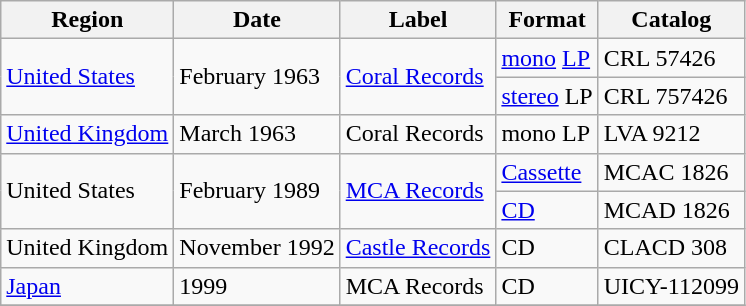<table class="wikitable">
<tr>
<th>Region</th>
<th>Date</th>
<th>Label</th>
<th>Format</th>
<th>Catalog</th>
</tr>
<tr>
<td rowspan="2"><a href='#'>United States</a></td>
<td rowspan="2">February 1963</td>
<td rowspan="2"><a href='#'>Coral Records</a></td>
<td><a href='#'>mono</a> <a href='#'>LP</a></td>
<td>CRL 57426</td>
</tr>
<tr>
<td><a href='#'>stereo</a> LP</td>
<td>CRL 757426</td>
</tr>
<tr>
<td><a href='#'>United Kingdom</a></td>
<td>March 1963</td>
<td>Coral Records</td>
<td>mono LP</td>
<td>LVA 9212</td>
</tr>
<tr>
<td rowspan="2">United States</td>
<td rowspan="2">February 1989</td>
<td rowspan="2"><a href='#'>MCA Records</a></td>
<td><a href='#'>Cassette</a></td>
<td>MCAC 1826</td>
</tr>
<tr>
<td><a href='#'>CD</a></td>
<td>MCAD 1826</td>
</tr>
<tr>
<td>United Kingdom</td>
<td>November 1992</td>
<td><a href='#'>Castle Records</a></td>
<td>CD</td>
<td>CLACD 308</td>
</tr>
<tr>
<td><a href='#'>Japan</a></td>
<td>1999</td>
<td>MCA Records</td>
<td>CD</td>
<td>UICY-112099</td>
</tr>
<tr>
</tr>
</table>
